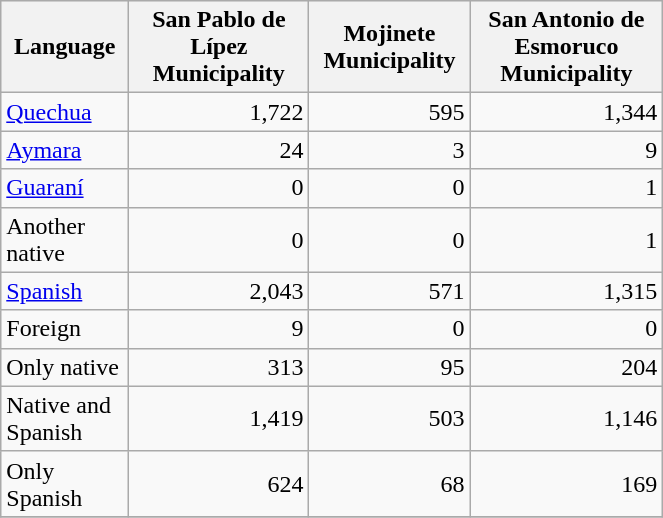<table class="wikitable" border="1" style="width:35%;" border="1">
<tr bgcolor=#EFEFEF>
<th><strong>Language</strong></th>
<th><strong>San Pablo de Lípez Municipality</strong></th>
<th><strong>Mojinete Municipality</strong></th>
<th><strong>San Antonio de Esmoruco Municipality</strong></th>
</tr>
<tr>
<td><a href='#'>Quechua</a></td>
<td align="right">1,722</td>
<td align="right">595</td>
<td align="right">1,344</td>
</tr>
<tr>
<td><a href='#'>Aymara</a></td>
<td align="right">24</td>
<td align="right">3</td>
<td align="right">9</td>
</tr>
<tr>
<td><a href='#'>Guaraní</a></td>
<td align="right">0</td>
<td align="right">0</td>
<td align="right">1</td>
</tr>
<tr>
<td>Another native</td>
<td align="right">0</td>
<td align="right">0</td>
<td align="right">1</td>
</tr>
<tr>
<td><a href='#'>Spanish</a></td>
<td align="right">2,043</td>
<td align="right">571</td>
<td align="right">1,315</td>
</tr>
<tr>
<td>Foreign</td>
<td align="right">9</td>
<td align="right">0</td>
<td align="right">0</td>
</tr>
<tr>
<td>Only native</td>
<td align="right">313</td>
<td align="right">95</td>
<td align="right">204</td>
</tr>
<tr>
<td>Native and Spanish</td>
<td align="right">1,419</td>
<td align="right">503</td>
<td align="right">1,146</td>
</tr>
<tr>
<td>Only Spanish</td>
<td align="right">624</td>
<td align="right">68</td>
<td align="right">169</td>
</tr>
<tr>
</tr>
</table>
